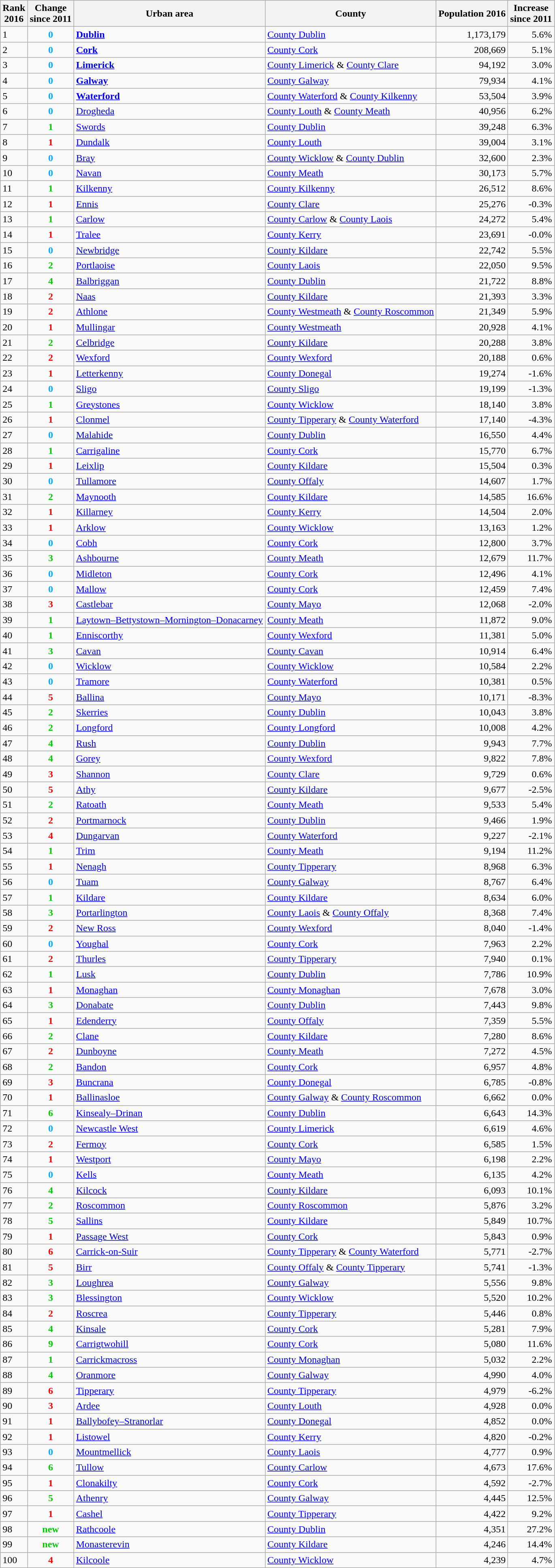<table class="wikitable sortable">
<tr>
<th>Rank <br> 2016</th>
<th>Change <br> since 2011</th>
<th>Urban area</th>
<th>County</th>
<th data-sort-type="number">Population 2016</th>
<th>Increase <br> since 2011</th>
</tr>
<tr>
<td>1</td>
<td style="text-align:center; color:#0af;"> <strong>0</strong></td>
<td><strong><a href='#'>Dublin</a></strong></td>
<td><a href='#'>County Dublin</a></td>
<td align="right">1,173,179</td>
<td align="right">5.6%</td>
</tr>
<tr>
<td>2</td>
<td style="text-align:center; color:#0af;"> <strong>0</strong></td>
<td><strong><a href='#'>Cork</a></strong></td>
<td><a href='#'>County Cork</a></td>
<td align="right">208,669</td>
<td align="right">5.1%</td>
</tr>
<tr>
<td>3</td>
<td style="text-align:center; color:#0af;"> <strong>0</strong></td>
<td><strong><a href='#'>Limerick</a></strong></td>
<td><a href='#'>County Limerick</a> & <a href='#'>County Clare</a></td>
<td align="right">94,192</td>
<td align="right">3.0%</td>
</tr>
<tr>
<td>4</td>
<td style="text-align:center; color:#0af;"> <strong>0</strong></td>
<td><strong><a href='#'>Galway</a></strong></td>
<td><a href='#'>County Galway</a></td>
<td align="right">79,934</td>
<td align="right">4.1%</td>
</tr>
<tr>
<td>5</td>
<td style="text-align:center; color:#0af;"> <strong>0</strong></td>
<td><strong><a href='#'>Waterford</a></strong></td>
<td><a href='#'>County Waterford</a> & <a href='#'>County Kilkenny</a></td>
<td align="right">53,504</td>
<td align="right">3.9%</td>
</tr>
<tr>
<td>6</td>
<td style="text-align:center; color:#0af;"> <strong>0</strong></td>
<td><a href='#'>Drogheda</a></td>
<td><a href='#'>County Louth</a> & <a href='#'>County Meath</a></td>
<td align="right">40,956</td>
<td align="right">6.2%</td>
</tr>
<tr>
<td>7</td>
<td style="text-align:center; color:#0c0;"> <strong>1</strong></td>
<td><a href='#'>Swords</a></td>
<td><a href='#'>County Dublin</a></td>
<td align="right">39,248</td>
<td align="right">6.3%</td>
</tr>
<tr>
<td>8</td>
<td style="text-align:center; color:#f00;"> <strong>1</strong></td>
<td><a href='#'>Dundalk</a></td>
<td><a href='#'>County Louth</a></td>
<td align="right">39,004</td>
<td align="right">3.1%</td>
</tr>
<tr>
<td>9</td>
<td style="text-align:center; color:#0af;"> <strong>0</strong></td>
<td><a href='#'>Bray</a></td>
<td><a href='#'>County Wicklow</a> & <a href='#'>County Dublin</a></td>
<td align="right">32,600</td>
<td align="right">2.3%</td>
</tr>
<tr>
<td>10</td>
<td style="text-align:center; color:#0af;"> <strong>0</strong></td>
<td><a href='#'>Navan</a></td>
<td><a href='#'>County Meath</a></td>
<td align="right">30,173</td>
<td align="right">5.7%</td>
</tr>
<tr>
<td>11</td>
<td style="text-align:center; color:#0c0;"> <strong>1</strong></td>
<td><a href='#'>Kilkenny</a></td>
<td><a href='#'>County Kilkenny</a></td>
<td align="right">26,512</td>
<td align="right">8.6%</td>
</tr>
<tr>
<td>12</td>
<td style="text-align:center; color:#f00;"> <strong>1</strong></td>
<td><a href='#'>Ennis</a></td>
<td><a href='#'>County Clare</a></td>
<td align="right">25,276</td>
<td align="right">-0.3%</td>
</tr>
<tr>
<td>13</td>
<td style="text-align:center; color:#0c0;"> <strong>1</strong></td>
<td><a href='#'>Carlow</a></td>
<td><a href='#'>County Carlow</a> & <a href='#'>County Laois</a></td>
<td align="right">24,272</td>
<td align="right">5.4%</td>
</tr>
<tr>
<td>14</td>
<td style="text-align:center; color:#f00;"> <strong>1</strong></td>
<td><a href='#'>Tralee</a></td>
<td><a href='#'>County Kerry</a></td>
<td align="right">23,691</td>
<td align="right">-0.0%</td>
</tr>
<tr>
<td>15</td>
<td style="text-align:center; color:#0af;"> <strong>0</strong></td>
<td><a href='#'>Newbridge</a></td>
<td><a href='#'>County Kildare</a></td>
<td align="right">22,742</td>
<td align="right">5.5%</td>
</tr>
<tr>
<td>16</td>
<td style="text-align:center; color:#0c0;"> <strong>2</strong></td>
<td><a href='#'>Portlaoise</a></td>
<td><a href='#'>County Laois</a></td>
<td align="right">22,050</td>
<td align="right">9.5%</td>
</tr>
<tr>
<td>17</td>
<td style="text-align:center; color:#0c0;"> <strong>4</strong></td>
<td><a href='#'>Balbriggan</a></td>
<td><a href='#'>County Dublin</a></td>
<td align="right">21,722</td>
<td align="right">8.8%</td>
</tr>
<tr>
<td>18</td>
<td style="text-align:center; color:#f00;"> <strong>2</strong></td>
<td><a href='#'>Naas</a></td>
<td><a href='#'>County Kildare</a></td>
<td align="right">21,393</td>
<td align="right">3.3%</td>
</tr>
<tr>
<td>19</td>
<td style="text-align:center; color:#f00;"> <strong>2</strong></td>
<td><a href='#'>Athlone</a></td>
<td><a href='#'>County Westmeath</a> & <a href='#'>County Roscommon</a></td>
<td align="right">21,349</td>
<td align="right">5.9%</td>
</tr>
<tr>
<td>20</td>
<td style="text-align:center; color:#f00;"> <strong>1</strong></td>
<td><a href='#'>Mullingar</a></td>
<td><a href='#'>County Westmeath</a></td>
<td align="right">20,928</td>
<td align="right">4.1%</td>
</tr>
<tr>
<td>21</td>
<td style="text-align:center; color:#0c0;"> <strong>2</strong></td>
<td><a href='#'>Celbridge</a></td>
<td><a href='#'>County Kildare</a></td>
<td align="right">20,288</td>
<td align="right">3.8%</td>
</tr>
<tr>
<td>22</td>
<td style="text-align:center; color:#f00;"> <strong>2</strong></td>
<td><a href='#'>Wexford</a></td>
<td><a href='#'>County Wexford</a></td>
<td align="right">20,188</td>
<td align="right">0.6%</td>
</tr>
<tr>
<td>23</td>
<td style="text-align:center; color:#f00;"> <strong>1</strong></td>
<td><a href='#'>Letterkenny</a></td>
<td><a href='#'>County Donegal</a></td>
<td align="right">19,274</td>
<td align="right">-1.6%</td>
</tr>
<tr>
<td>24</td>
<td style="text-align:center; color:#0af;"> <strong>0</strong></td>
<td><a href='#'>Sligo</a></td>
<td><a href='#'>County Sligo</a></td>
<td align="right">19,199</td>
<td align="right">-1.3%</td>
</tr>
<tr>
<td>25</td>
<td style="text-align:center; color:#0c0;"> <strong>1</strong></td>
<td><a href='#'>Greystones</a></td>
<td><a href='#'>County Wicklow</a></td>
<td align="right">18,140</td>
<td align="right">3.8%</td>
</tr>
<tr>
<td>26</td>
<td style="text-align:center; color:#f00;"> <strong>1</strong></td>
<td><a href='#'>Clonmel</a></td>
<td><a href='#'>County Tipperary</a> & <a href='#'>County Waterford</a></td>
<td align="right">17,140</td>
<td align="right">-4.3%</td>
</tr>
<tr>
<td>27</td>
<td style="text-align:center; color:#0af;"> <strong>0</strong></td>
<td><a href='#'>Malahide</a></td>
<td><a href='#'>County Dublin</a></td>
<td align="right">16,550</td>
<td align="right">4.4%</td>
</tr>
<tr>
<td>28</td>
<td style="text-align:center; color:#0c0;"> <strong>1</strong></td>
<td><a href='#'>Carrigaline</a></td>
<td><a href='#'>County Cork</a></td>
<td align="right">15,770</td>
<td align="right">6.7%</td>
</tr>
<tr>
<td>29</td>
<td style="text-align:center; color:#f00;"> <strong>1</strong></td>
<td><a href='#'>Leixlip</a></td>
<td><a href='#'>County Kildare</a></td>
<td align="right">15,504</td>
<td align="right">0.3%</td>
</tr>
<tr>
<td>30</td>
<td style="text-align:center; color:#0af;"> <strong>0</strong></td>
<td><a href='#'>Tullamore</a></td>
<td><a href='#'>County Offaly</a></td>
<td align="right">14,607</td>
<td align="right">1.7%</td>
</tr>
<tr>
<td>31</td>
<td style="text-align:center; color:#0c0;"> <strong>2</strong></td>
<td><a href='#'>Maynooth</a></td>
<td><a href='#'>County Kildare</a></td>
<td align="right">14,585</td>
<td align="right">16.6%</td>
</tr>
<tr>
<td>32</td>
<td style="text-align:center; color:#f00;"> <strong>1</strong></td>
<td><a href='#'>Killarney</a></td>
<td><a href='#'>County Kerry</a></td>
<td align="right">14,504</td>
<td align="right">2.0%</td>
</tr>
<tr>
<td>33</td>
<td style="text-align:center; color:#f00;"> <strong>1</strong></td>
<td><a href='#'>Arklow</a></td>
<td><a href='#'>County Wicklow</a></td>
<td align="right">13,163</td>
<td align="right">1.2%</td>
</tr>
<tr>
<td>34</td>
<td style="text-align:center; color:#0af;"> <strong>0</strong></td>
<td><a href='#'>Cobh</a></td>
<td><a href='#'>County Cork</a></td>
<td align="right">12,800</td>
<td align="right">3.7%</td>
</tr>
<tr>
<td>35</td>
<td style="text-align:center; color:#0c0;"> <strong>3</strong></td>
<td><a href='#'>Ashbourne</a></td>
<td><a href='#'>County Meath</a></td>
<td align="right">12,679</td>
<td align="right">11.7%</td>
</tr>
<tr>
<td>36</td>
<td style="text-align:center; color:#0af;"> <strong>0</strong></td>
<td><a href='#'>Midleton</a></td>
<td><a href='#'>County Cork</a></td>
<td align="right">12,496</td>
<td align="right">4.1%</td>
</tr>
<tr>
<td>37</td>
<td style="text-align:center; color:#0af;"> <strong>0</strong></td>
<td><a href='#'>Mallow</a></td>
<td><a href='#'>County Cork</a></td>
<td align="right">12,459</td>
<td align="right">7.4%</td>
</tr>
<tr>
<td>38</td>
<td style="text-align:center; color:#f00;"> <strong>3</strong></td>
<td><a href='#'>Castlebar</a></td>
<td><a href='#'>County Mayo</a></td>
<td align="right">12,068</td>
<td align="right">-2.0%</td>
</tr>
<tr>
<td>39</td>
<td style="text-align:center; color:#0c0;"> <strong>1</strong></td>
<td><a href='#'>Laytown–Bettystown–Mornington–Donacarney</a></td>
<td><a href='#'>County Meath</a></td>
<td align="right">11,872</td>
<td align="right">9.0%</td>
</tr>
<tr>
<td>40</td>
<td style="text-align:center; color:#0c0;"> <strong>1</strong></td>
<td><a href='#'>Enniscorthy</a></td>
<td><a href='#'>County Wexford</a></td>
<td align="right">11,381</td>
<td align="right">5.0%</td>
</tr>
<tr>
<td>41</td>
<td style="text-align:center; color:#0c0;"> <strong>3</strong></td>
<td><a href='#'>Cavan</a></td>
<td><a href='#'>County Cavan</a></td>
<td align="right">10,914</td>
<td align="right">6.4%</td>
</tr>
<tr>
<td>42</td>
<td style="text-align:center; color:#0af;"> <strong>0</strong></td>
<td><a href='#'>Wicklow</a></td>
<td><a href='#'>County Wicklow</a></td>
<td align="right">10,584</td>
<td align="right">2.2%</td>
</tr>
<tr>
<td>43</td>
<td style="text-align:center; color:#0af;"> <strong>0</strong></td>
<td><a href='#'>Tramore</a></td>
<td><a href='#'>County Waterford</a></td>
<td align="right">10,381</td>
<td align="right">0.5%</td>
</tr>
<tr>
<td>44</td>
<td style="text-align:center; color:#f00;"> <strong>5</strong></td>
<td><a href='#'>Ballina</a></td>
<td><a href='#'>County Mayo</a></td>
<td align="right">10,171</td>
<td align="right">-8.3%</td>
</tr>
<tr>
<td>45</td>
<td style="text-align:center; color:#0c0;"> <strong>2</strong></td>
<td><a href='#'>Skerries</a></td>
<td><a href='#'>County Dublin</a></td>
<td align="right">10,043</td>
<td align="right">3.8%</td>
</tr>
<tr>
<td>46</td>
<td style="text-align:center; color:#0c0;"> <strong>2</strong></td>
<td><a href='#'>Longford</a></td>
<td><a href='#'>County Longford</a></td>
<td align="right">10,008</td>
<td align="right">4.2%</td>
</tr>
<tr>
<td>47</td>
<td style="text-align:center; color:#0c0;"> <strong>4</strong></td>
<td><a href='#'>Rush</a></td>
<td><a href='#'>County Dublin</a></td>
<td align="right">9,943</td>
<td align="right">7.7%</td>
</tr>
<tr>
<td>48</td>
<td style="text-align:center; color:#0c0;"> <strong>4</strong></td>
<td><a href='#'>Gorey</a></td>
<td><a href='#'>County Wexford</a></td>
<td align="right">9,822</td>
<td align="right">7.8%</td>
</tr>
<tr>
<td>49</td>
<td style="text-align:center; color:#f00;"> <strong>3</strong></td>
<td><a href='#'>Shannon</a></td>
<td><a href='#'>County Clare</a></td>
<td align="right">9,729</td>
<td align="right">0.6%</td>
</tr>
<tr>
<td>50</td>
<td style="text-align:center; color:#f00;"> <strong>5</strong></td>
<td><a href='#'>Athy</a></td>
<td><a href='#'>County Kildare</a></td>
<td align="right">9,677</td>
<td align="right">-2.5%</td>
</tr>
<tr>
<td>51</td>
<td style="text-align:center; color:#0c0;"> <strong>2</strong></td>
<td><a href='#'>Ratoath</a></td>
<td><a href='#'>County Meath</a></td>
<td align="right">9,533</td>
<td align="right">5.4%</td>
</tr>
<tr>
<td>52</td>
<td style="text-align:center; color:#f00;"> <strong>2</strong></td>
<td><a href='#'>Portmarnock</a></td>
<td><a href='#'>County Dublin</a></td>
<td align="right">9,466</td>
<td align="right">1.9%</td>
</tr>
<tr>
<td>53</td>
<td style="text-align:center; color:#f00;"> <strong>4</strong></td>
<td><a href='#'>Dungarvan</a></td>
<td><a href='#'>County Waterford</a></td>
<td align="right">9,227</td>
<td align="right">-2.1%</td>
</tr>
<tr>
<td>54</td>
<td style="text-align:center; color:#0c0;"> <strong>1</strong></td>
<td><a href='#'>Trim</a></td>
<td><a href='#'>County Meath</a></td>
<td align="right">9,194</td>
<td align="right">11.2%</td>
</tr>
<tr>
<td>55</td>
<td style="text-align:center; color:#f00;"> <strong>1</strong></td>
<td><a href='#'>Nenagh</a></td>
<td><a href='#'>County Tipperary</a></td>
<td align="right">8,968</td>
<td align="right">6.3%</td>
</tr>
<tr>
<td>56</td>
<td style="text-align:center; color:#0af;"> <strong>0</strong></td>
<td><a href='#'>Tuam</a></td>
<td><a href='#'>County Galway</a></td>
<td align="right">8,767</td>
<td align="right">6.4%</td>
</tr>
<tr>
<td>57</td>
<td style="text-align:center; color:#0c0;"> <strong>1</strong></td>
<td><a href='#'>Kildare</a></td>
<td><a href='#'>County Kildare</a></td>
<td align="right">8,634</td>
<td align="right">6.0%</td>
</tr>
<tr>
<td>58</td>
<td style="text-align:center; color:#0c0;"> <strong>3</strong></td>
<td><a href='#'>Portarlington</a></td>
<td><a href='#'>County Laois</a> & <a href='#'>County Offaly</a></td>
<td align="right">8,368</td>
<td align="right">7.4%</td>
</tr>
<tr>
<td>59</td>
<td style="text-align:center; color:#f00;"> <strong>2</strong></td>
<td><a href='#'>New Ross</a></td>
<td><a href='#'>County Wexford</a></td>
<td align="right">8,040</td>
<td align="right">-1.4%</td>
</tr>
<tr>
<td>60</td>
<td style="text-align:center; color:#0af;"> <strong>0</strong></td>
<td><a href='#'>Youghal</a></td>
<td><a href='#'>County Cork</a></td>
<td align="right">7,963</td>
<td align="right">2.2%</td>
</tr>
<tr>
<td>61</td>
<td style="text-align:center; color:#f00;"> <strong>2</strong></td>
<td><a href='#'>Thurles</a></td>
<td><a href='#'>County Tipperary</a></td>
<td align="right">7,940</td>
<td align="right">0.1%</td>
</tr>
<tr>
<td>62</td>
<td style="text-align:center; color:#0c0;"> <strong>1</strong></td>
<td><a href='#'>Lusk</a></td>
<td><a href='#'>County Dublin</a></td>
<td align="right">7,786</td>
<td align="right">10.9%</td>
</tr>
<tr>
<td>63</td>
<td style="text-align:center; color:#f00;"> <strong>1</strong></td>
<td><a href='#'>Monaghan</a></td>
<td><a href='#'>County Monaghan</a></td>
<td align="right">7,678</td>
<td align="right">3.0%</td>
</tr>
<tr>
<td>64</td>
<td style="text-align:center; color:#0c0;"> <strong>3</strong></td>
<td><a href='#'>Donabate</a></td>
<td><a href='#'>County Dublin</a></td>
<td align="right">7,443</td>
<td align="right">9.8%</td>
</tr>
<tr>
<td>65</td>
<td style="text-align:center; color:#f00;"> <strong>1</strong></td>
<td><a href='#'>Edenderry</a></td>
<td><a href='#'>County Offaly</a></td>
<td align="right">7,359</td>
<td align="right">5.5%</td>
</tr>
<tr>
<td>66</td>
<td style="text-align:center; color:#0c0;"> <strong>2</strong></td>
<td><a href='#'>Clane</a></td>
<td><a href='#'>County Kildare</a></td>
<td align="right">7,280</td>
<td align="right">8.6%</td>
</tr>
<tr>
<td>67</td>
<td style="text-align:center; color:#f00;"> <strong>2</strong></td>
<td><a href='#'>Dunboyne</a></td>
<td><a href='#'>County Meath</a></td>
<td align="right">7,272</td>
<td align="right">4.5%</td>
</tr>
<tr>
<td>68</td>
<td style="text-align:center; color:#0c0;"> <strong>2</strong></td>
<td><a href='#'>Bandon</a></td>
<td><a href='#'>County Cork</a></td>
<td align="right">6,957</td>
<td align="right">4.8%</td>
</tr>
<tr>
<td>69</td>
<td style="text-align:center; color:#f00;"> <strong>3</strong></td>
<td><a href='#'>Buncrana</a></td>
<td><a href='#'>County Donegal</a></td>
<td align="right">6,785</td>
<td align="right">-0.8%</td>
</tr>
<tr>
<td>70</td>
<td style="text-align:center; color:#f00;"> <strong>1</strong></td>
<td><a href='#'>Ballinasloe</a></td>
<td><a href='#'>County Galway</a> & <a href='#'>County Roscommon</a></td>
<td align="right">6,662</td>
<td align="right">0.0%</td>
</tr>
<tr>
<td>71</td>
<td style="text-align:center; color:#0c0;"> <strong>6</strong></td>
<td><a href='#'>Kinsealy–Drinan</a></td>
<td><a href='#'>County Dublin</a></td>
<td align="right">6,643</td>
<td align="right">14.3%</td>
</tr>
<tr>
<td>72</td>
<td style="text-align:center; color:#0af;"> <strong>0</strong></td>
<td><a href='#'>Newcastle West</a></td>
<td><a href='#'>County Limerick</a></td>
<td align="right">6,619</td>
<td align="right">4.6%</td>
</tr>
<tr>
<td>73</td>
<td style="text-align:center; color:#f00;"> <strong>2</strong></td>
<td><a href='#'>Fermoy</a></td>
<td><a href='#'>County Cork</a></td>
<td align="right">6,585</td>
<td align="right">1.5%</td>
</tr>
<tr>
<td>74</td>
<td style="text-align:center; color:#f00;"> <strong>1</strong></td>
<td><a href='#'>Westport</a></td>
<td><a href='#'>County Mayo</a></td>
<td align="right">6,198</td>
<td align="right">2.2%</td>
</tr>
<tr>
<td>75</td>
<td style="text-align:center; color:#0af;"> <strong>0</strong></td>
<td><a href='#'>Kells</a></td>
<td><a href='#'>County Meath</a></td>
<td align="right">6,135</td>
<td align="right">4.2%</td>
</tr>
<tr>
<td>76</td>
<td style="text-align:center; color:#0c0;"> <strong>4</strong></td>
<td><a href='#'>Kilcock</a></td>
<td><a href='#'>County Kildare</a></td>
<td align="right">6,093</td>
<td align="right">10.1%</td>
</tr>
<tr>
<td>77</td>
<td style="text-align:center; color:#0c0;"> <strong>2</strong></td>
<td><a href='#'>Roscommon</a></td>
<td><a href='#'>County Roscommon</a></td>
<td align="right">5,876</td>
<td align="right">3.2%</td>
</tr>
<tr>
<td>78</td>
<td style="text-align:center; color:#0c0;"> <strong>5</strong></td>
<td><a href='#'>Sallins</a></td>
<td><a href='#'>County Kildare</a></td>
<td align="right">5,849</td>
<td align="right">10.7%</td>
</tr>
<tr>
<td>79</td>
<td style="text-align:center; color:#f00;"> <strong>1</strong></td>
<td><a href='#'>Passage West</a></td>
<td><a href='#'>County Cork</a></td>
<td align="right">5,843</td>
<td align="right">0.9%</td>
</tr>
<tr>
<td>80</td>
<td style="text-align:center; color:#f00;"> <strong>6</strong></td>
<td><a href='#'>Carrick-on-Suir</a></td>
<td><a href='#'>County Tipperary</a> & <a href='#'>County Waterford</a></td>
<td align="right">5,771</td>
<td align="right">-2.7%</td>
</tr>
<tr>
<td>81</td>
<td style="text-align:center; color:#f00;"> <strong>5</strong></td>
<td><a href='#'>Birr</a></td>
<td><a href='#'>County Offaly</a> & <a href='#'>County Tipperary</a></td>
<td align="right">5,741</td>
<td align="right">-1.3%</td>
</tr>
<tr>
<td>82</td>
<td style="text-align:center; color:#0c0;"> <strong>3</strong></td>
<td><a href='#'>Loughrea</a></td>
<td><a href='#'>County Galway</a></td>
<td align="right">5,556</td>
<td align="right">9.8%</td>
</tr>
<tr>
<td>83</td>
<td style="text-align:center; color:#0c0;"> <strong>3</strong></td>
<td><a href='#'>Blessington</a></td>
<td><a href='#'>County Wicklow</a></td>
<td align="right">5,520</td>
<td align="right">10.2%</td>
</tr>
<tr>
<td>84</td>
<td style="text-align:center; color:#f00;"> <strong>2</strong></td>
<td><a href='#'>Roscrea</a></td>
<td><a href='#'>County Tipperary</a></td>
<td align="right">5,446</td>
<td align="right">0.8%</td>
</tr>
<tr>
<td>85</td>
<td style="text-align:center; color:#0c0;"> <strong>4</strong></td>
<td><a href='#'>Kinsale</a></td>
<td><a href='#'>County Cork</a></td>
<td align="right">5,281</td>
<td align="right">7.9%</td>
</tr>
<tr>
<td>86</td>
<td style="text-align:center; color:#0c0;"> <strong>9</strong></td>
<td><a href='#'>Carrigtwohill</a></td>
<td><a href='#'>County Cork</a></td>
<td align="right">5,080</td>
<td align="right">11.6%</td>
</tr>
<tr>
<td>87</td>
<td style="text-align:center; color:#0c0;"> <strong>1</strong></td>
<td><a href='#'>Carrickmacross</a></td>
<td><a href='#'>County Monaghan</a></td>
<td align="right">5,032</td>
<td align="right">2.2%</td>
</tr>
<tr>
<td>88</td>
<td style="text-align:center; color:#0c0;"> <strong>4</strong></td>
<td><a href='#'>Oranmore</a></td>
<td><a href='#'>County Galway</a></td>
<td align="right">4,990</td>
<td align="right">4.0%</td>
</tr>
<tr>
<td>89</td>
<td style="text-align:center; color:#f00;"> <strong>6</strong></td>
<td><a href='#'>Tipperary</a></td>
<td><a href='#'>County Tipperary</a></td>
<td align="right">4,979</td>
<td align="right">-6.2%</td>
</tr>
<tr>
<td>90</td>
<td style="text-align:center; color:#f00;"> <strong>3</strong></td>
<td><a href='#'>Ardee</a></td>
<td><a href='#'>County Louth</a></td>
<td align="right">4,928</td>
<td align="right">0.0%</td>
</tr>
<tr>
<td>91</td>
<td style="text-align:center; color:#f00;"> <strong>1</strong></td>
<td><a href='#'>Ballybofey–Stranorlar</a></td>
<td><a href='#'>County Donegal</a></td>
<td align="right">4,852</td>
<td align="right">0.0%</td>
</tr>
<tr>
<td>92</td>
<td style="text-align:center; color:#f00;"> <strong>1</strong></td>
<td><a href='#'>Listowel</a></td>
<td><a href='#'>County Kerry</a></td>
<td align="right">4,820</td>
<td align="right">-0.2%</td>
</tr>
<tr>
<td>93</td>
<td style="text-align:center; color:#0af;"> <strong>0</strong></td>
<td><a href='#'>Mountmellick</a></td>
<td><a href='#'>County Laois</a></td>
<td align="right">4,777</td>
<td align="right">0.9%</td>
</tr>
<tr>
<td>94</td>
<td style="text-align:center; color:#0c0;"> <strong>6</strong></td>
<td><a href='#'>Tullow</a></td>
<td><a href='#'>County Carlow</a></td>
<td align="right">4,673</td>
<td align="right">17.6%</td>
</tr>
<tr>
<td>95</td>
<td style="text-align:center; color:#f00;"> <strong>1</strong></td>
<td><a href='#'>Clonakilty</a></td>
<td><a href='#'>County Cork</a></td>
<td align="right">4,592</td>
<td align="right">-2.7%</td>
</tr>
<tr>
<td>96</td>
<td style="text-align:center; color:#0c0;"> <strong>5</strong></td>
<td><a href='#'>Athenry</a></td>
<td><a href='#'>County Galway</a></td>
<td align="right">4,445</td>
<td align="right">12.5%</td>
</tr>
<tr>
<td>97</td>
<td style="text-align:center; color:#f00;"> <strong>1</strong></td>
<td><a href='#'>Cashel</a></td>
<td><a href='#'>County Tipperary</a></td>
<td align="right">4,422</td>
<td align="right">9.2%</td>
</tr>
<tr>
<td>98</td>
<td style="text-align:center; color:#0c0;"> <strong>new</strong></td>
<td><a href='#'>Rathcoole</a></td>
<td><a href='#'>County Dublin</a></td>
<td align="right">4,351</td>
<td align="right">27.2%</td>
</tr>
<tr>
<td>99</td>
<td style="text-align:center; color:#0c0;"> <strong>new</strong></td>
<td><a href='#'>Monasterevin</a></td>
<td><a href='#'>County Kildare</a></td>
<td align="right">4,246</td>
<td align="right">14.4%</td>
</tr>
<tr>
<td>100</td>
<td style="text-align:center; color:#f00;"> <strong>4</strong></td>
<td><a href='#'>Kilcoole</a></td>
<td><a href='#'>County Wicklow</a></td>
<td align="right">4,239</td>
<td align="right">4.7%</td>
</tr>
</table>
